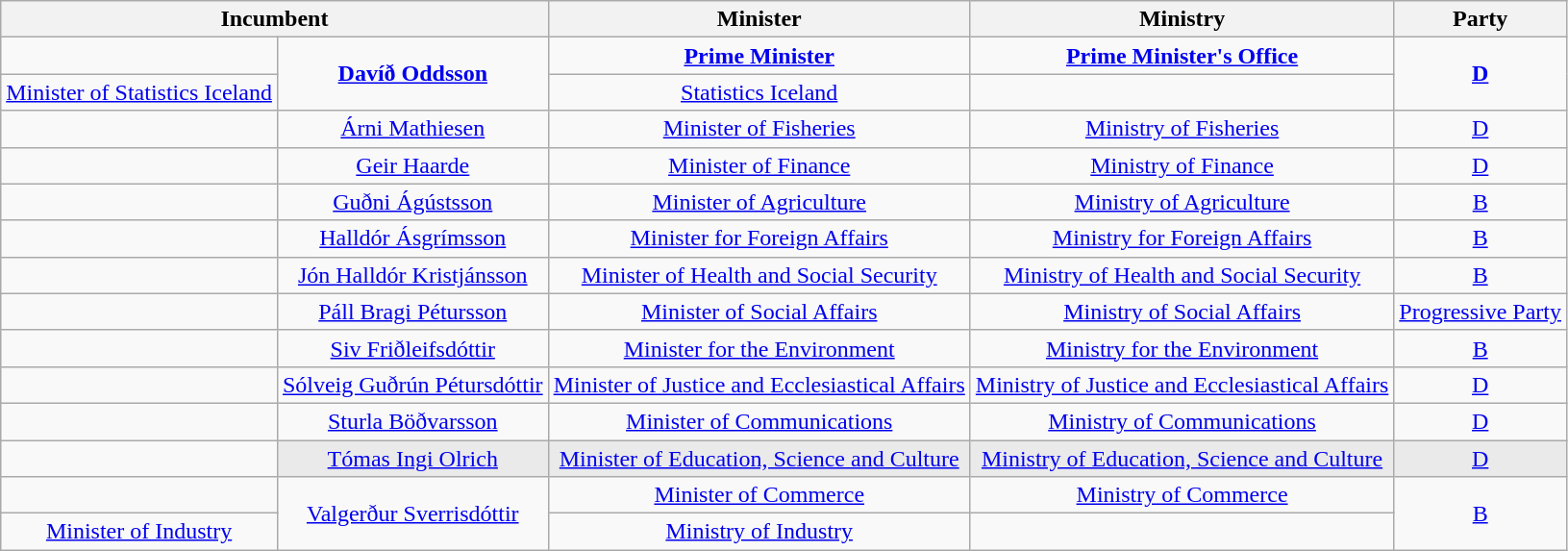<table class="wikitable" style="text-align: center;">
<tr>
<th colspan=2>Incumbent</th>
<th>Minister</th>
<th>Ministry</th>
<th>Party</th>
</tr>
<tr>
<td></td>
<td rowspan=2><strong><a href='#'>Davíð Oddsson</a></strong></td>
<td><strong><a href='#'>Prime Minister</a><br></strong></td>
<td><strong><a href='#'>Prime Minister's Office</a><br></strong></td>
<td rowspan=2><strong><a href='#'>D</a></strong></td>
</tr>
<tr>
<td><a href='#'>Minister of Statistics Iceland</a><br></td>
<td><a href='#'>Statistics Iceland</a><br></td>
</tr>
<tr>
<td></td>
<td><a href='#'>Árni Mathiesen</a></td>
<td><a href='#'>Minister of Fisheries</a><br></td>
<td><a href='#'>Ministry of Fisheries</a><br></td>
<td><a href='#'>D</a></td>
</tr>
<tr>
<td></td>
<td><a href='#'>Geir Haarde</a></td>
<td><a href='#'>Minister of Finance</a><br></td>
<td><a href='#'>Ministry of Finance</a><br></td>
<td><a href='#'>D</a></td>
</tr>
<tr>
<td></td>
<td><a href='#'>Guðni Ágústsson</a></td>
<td><a href='#'>Minister of Agriculture</a><br></td>
<td><a href='#'>Ministry of Agriculture</a><br></td>
<td><a href='#'>B</a></td>
</tr>
<tr>
<td></td>
<td><a href='#'>Halldór Ásgrímsson</a></td>
<td><a href='#'>Minister for Foreign Affairs</a><br></td>
<td><a href='#'>Ministry for Foreign Affairs</a><br></td>
<td><a href='#'>B</a></td>
</tr>
<tr>
<td></td>
<td><a href='#'>Jón Halldór Kristjánsson</a></td>
<td><a href='#'>Minister of Health and Social Security</a><br></td>
<td><a href='#'>Ministry of Health and Social Security</a><br></td>
<td><a href='#'>B</a></td>
</tr>
<tr>
<td></td>
<td><a href='#'>Páll Bragi Pétursson</a></td>
<td><a href='#'>Minister of Social Affairs</a><br></td>
<td><a href='#'>Ministry of Social Affairs</a><br></td>
<td><a href='#'>Progressive Party</a></td>
</tr>
<tr>
<td></td>
<td><a href='#'>Siv Friðleifsdóttir</a></td>
<td><a href='#'>Minister for the Environment</a><br></td>
<td><a href='#'>Ministry for the Environment</a><br></td>
<td><a href='#'>B</a></td>
</tr>
<tr>
<td></td>
<td><a href='#'>Sólveig Guðrún Pétursdóttir</a></td>
<td><a href='#'>Minister of Justice and Ecclesiastical Affairs</a><br></td>
<td><a href='#'>Ministry of Justice and Ecclesiastical Affairs</a><br></td>
<td><a href='#'>D</a></td>
</tr>
<tr>
<td></td>
<td><a href='#'>Sturla Böðvarsson</a></td>
<td><a href='#'>Minister of Communications</a><br></td>
<td><a href='#'>Ministry of Communications</a><br></td>
<td><a href='#'>D</a></td>
</tr>
<tr>
<td></td>
<td style="background-color: #EAEAEA;"><a href='#'>Tómas Ingi Olrich</a></td>
<td style="background-color: #EAEAEA;"><a href='#'>Minister of Education, Science and Culture</a><br></td>
<td style="background-color: #EAEAEA;"><a href='#'>Ministry of Education, Science and Culture</a><br></td>
<td style="background-color: #EAEAEA;"><a href='#'>D</a></td>
</tr>
<tr>
<td></td>
<td rowspan=2><a href='#'>Valgerður Sverrisdóttir</a></td>
<td><a href='#'>Minister of Commerce</a><br></td>
<td><a href='#'>Ministry of Commerce</a><br></td>
<td rowspan=2><a href='#'>B</a></td>
</tr>
<tr>
<td><a href='#'>Minister of Industry</a><br></td>
<td><a href='#'>Ministry of Industry</a><br></td>
</tr>
</table>
